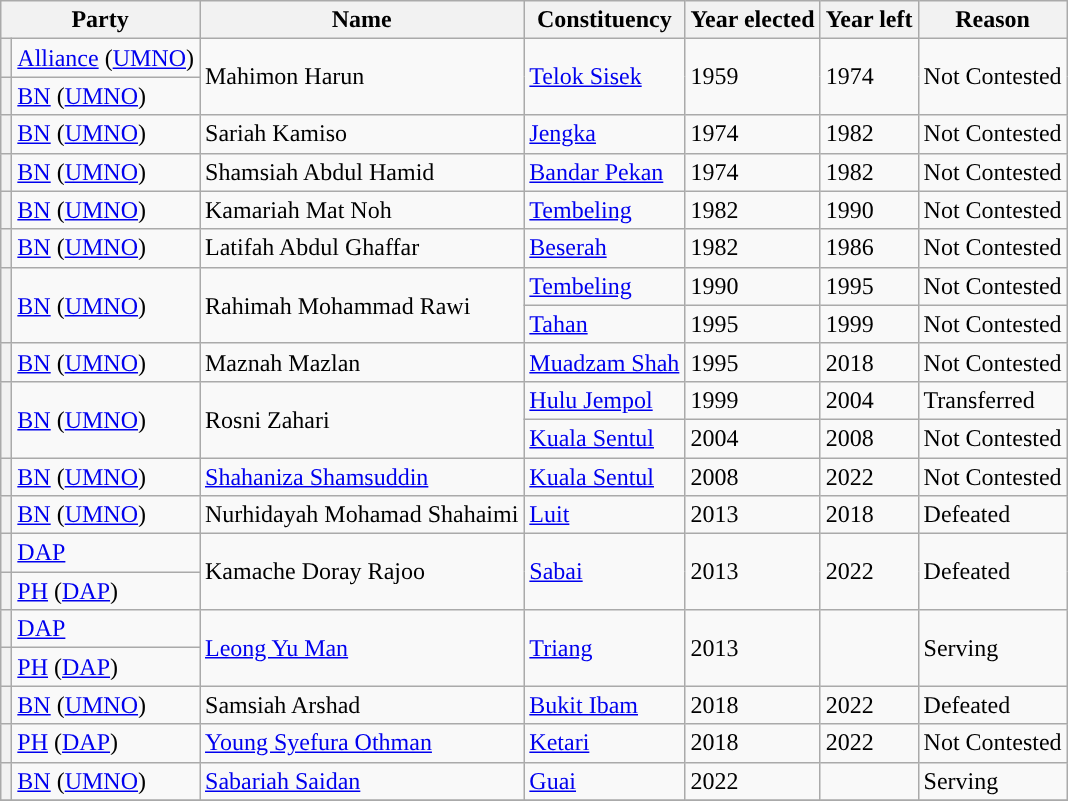<table class="wikitable sortable">
<tr>
<th colspan=2>Party</th>
<th>Name</th>
<th>Constituency</th>
<th>Year elected</th>
<th>Year left</th>
<th>Reason</th>
</tr>
<tr>
<th style="background-color: "></th>
<td><a href='#'>Alliance</a> (<a href='#'>UMNO</a>)</td>
<td rowspan=2>Mahimon Harun</td>
<td rowspan=2><a href='#'>Telok Sisek</a></td>
<td rowspan=2>1959</td>
<td rowspan=2>1974</td>
<td rowspan=2>Not Contested</td>
</tr>
<tr>
<th style="background-color: "></th>
<td><a href='#'>BN</a> (<a href='#'>UMNO</a>)</td>
</tr>
<tr>
<th style="background-color: "></th>
<td><a href='#'>BN</a> (<a href='#'>UMNO</a>)</td>
<td>Sariah Kamiso</td>
<td><a href='#'>Jengka</a></td>
<td>1974</td>
<td>1982</td>
<td>Not Contested</td>
</tr>
<tr>
<th style="background-color: "></th>
<td><a href='#'>BN</a> (<a href='#'>UMNO</a>)</td>
<td>Shamsiah Abdul Hamid</td>
<td><a href='#'>Bandar Pekan</a></td>
<td>1974</td>
<td>1982</td>
<td>Not Contested</td>
</tr>
<tr>
<th style="background-color: "></th>
<td><a href='#'>BN</a> (<a href='#'>UMNO</a>)</td>
<td>Kamariah Mat Noh</td>
<td><a href='#'>Tembeling</a></td>
<td>1982</td>
<td>1990</td>
<td>Not Contested</td>
</tr>
<tr>
<th style="background-color: "></th>
<td><a href='#'>BN</a> (<a href='#'>UMNO</a>)</td>
<td>Latifah Abdul Ghaffar</td>
<td><a href='#'>Beserah</a></td>
<td>1982</td>
<td>1986</td>
<td>Not Contested</td>
</tr>
<tr>
<th rowspan=2 style="background-color: "></th>
<td rowspan=2><a href='#'>BN</a> (<a href='#'>UMNO</a>)</td>
<td rowspan=2>Rahimah Mohammad Rawi</td>
<td><a href='#'>Tembeling</a></td>
<td>1990</td>
<td>1995</td>
<td>Not Contested</td>
</tr>
<tr>
<td><a href='#'>Tahan</a></td>
<td>1995</td>
<td>1999</td>
<td>Not Contested</td>
</tr>
<tr>
<th style="background-color: "></th>
<td><a href='#'>BN</a> (<a href='#'>UMNO</a>)</td>
<td>Maznah Mazlan</td>
<td><a href='#'>Muadzam Shah</a></td>
<td>1995</td>
<td>2018</td>
<td>Not Contested</td>
</tr>
<tr>
<th rowspan=2 style="background-color: "></th>
<td rowspan=2><a href='#'>BN</a> (<a href='#'>UMNO</a>)</td>
<td rowspan=2>Rosni Zahari</td>
<td><a href='#'>Hulu Jempol</a></td>
<td>1999</td>
<td>2004</td>
<td>Transferred</td>
</tr>
<tr>
<td><a href='#'>Kuala Sentul</a></td>
<td>2004</td>
<td>2008</td>
<td>Not Contested</td>
</tr>
<tr>
<th style="background-color: "></th>
<td><a href='#'>BN</a> (<a href='#'>UMNO</a>)</td>
<td><a href='#'>Shahaniza Shamsuddin</a></td>
<td><a href='#'>Kuala Sentul</a></td>
<td>2008</td>
<td>2022</td>
<td>Not Contested</td>
</tr>
<tr>
<th style="background-color: "></th>
<td><a href='#'>BN</a> (<a href='#'>UMNO</a>)</td>
<td>Nurhidayah Mohamad Shahaimi</td>
<td><a href='#'>Luit</a></td>
<td>2013</td>
<td>2018</td>
<td>Defeated</td>
</tr>
<tr>
<th style="background-color: "></th>
<td><a href='#'>DAP</a></td>
<td rowspan=2>Kamache Doray Rajoo</td>
<td rowspan=2><a href='#'>Sabai</a></td>
<td rowspan=2>2013</td>
<td rowspan=2>2022</td>
<td rowspan=2>Defeated</td>
</tr>
<tr>
<th style="background-color: "></th>
<td><a href='#'>PH</a> (<a href='#'>DAP</a>)</td>
</tr>
<tr>
<th style="background-color: "></th>
<td><a href='#'>DAP</a></td>
<td rowspan=2><a href='#'>Leong Yu Man</a></td>
<td rowspan=2><a href='#'>Triang</a></td>
<td rowspan=2>2013</td>
<td rowspan=2></td>
<td rowspan=2>Serving</td>
</tr>
<tr>
<th style="background-color: "></th>
<td><a href='#'>PH</a> (<a href='#'>DAP</a>)</td>
</tr>
<tr>
<th style="background-color: "></th>
<td><a href='#'>BN</a> (<a href='#'>UMNO</a>)</td>
<td>Samsiah Arshad</td>
<td><a href='#'>Bukit Ibam</a></td>
<td>2018</td>
<td>2022</td>
<td>Defeated</td>
</tr>
<tr>
<th style="background-color: "></th>
<td><a href='#'>PH</a> (<a href='#'>DAP</a>)</td>
<td><a href='#'>Young Syefura Othman</a></td>
<td><a href='#'>Ketari</a></td>
<td>2018</td>
<td>2022</td>
<td>Not Contested</td>
</tr>
<tr>
<th style="background-color: "></th>
<td><a href='#'>BN</a> (<a href='#'>UMNO</a>)</td>
<td><a href='#'>Sabariah Saidan</a></td>
<td><a href='#'>Guai</a></td>
<td>2022</td>
<td></td>
<td>Serving</td>
</tr>
<tr>
</tr>
</table>
